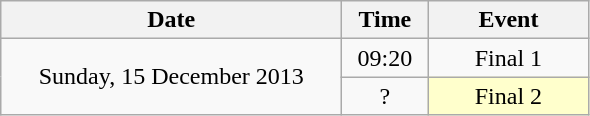<table class = "wikitable" style="text-align:center;">
<tr>
<th width=220>Date</th>
<th width=50>Time</th>
<th width=100>Event</th>
</tr>
<tr>
<td rowspan=2>Sunday, 15 December 2013</td>
<td>09:20</td>
<td>Final 1</td>
</tr>
<tr>
<td>?</td>
<td bgcolor=ffffcc>Final 2</td>
</tr>
</table>
